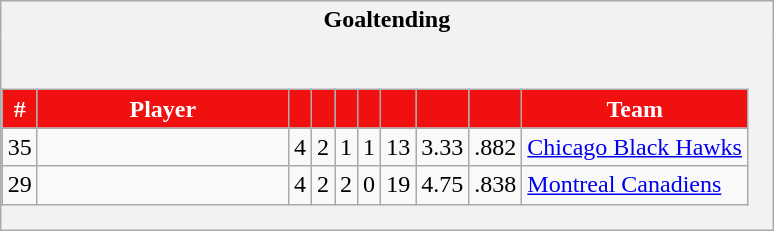<table class="wikitable" style="margin:0; padding:0;">
<tr>
<th style="border: 0;">Goaltending</th>
</tr>
<tr>
<td style="background: #f2f2f2; border: 0; text-align: center;width:100%;padding:0;margin:0;"><br><table class="wikitable sortable">
<tr style="text-align:center; background:#ddd;">
<th style="background:#f01010; color:#fff;">#</th>
<th style="background:#f01010; color:#fff; width:10em;">Player</th>
<th style="background:#f01010; color:#fff;"></th>
<th style="background:#f01010; color:#fff;"></th>
<th style="background:#f01010; color:#fff;"></th>
<th style="background:#f01010; color:#fff;"></th>
<th style="background:#f01010; color:#fff;"></th>
<th style="background:#f01010; color:#fff;"></th>
<th style="background:#f01010; color:#fff;"></th>
<th style="background:#f01010; color:#fff;">Team</th>
</tr>
<tr align=center>
<td>35</td>
<td style="text-align:left;"></td>
<td>4</td>
<td>2</td>
<td>1</td>
<td>1</td>
<td>13</td>
<td>3.33</td>
<td>.882</td>
<td style="text-align:left;"><a href='#'>Chicago Black Hawks</a></td>
</tr>
<tr align=center>
<td>29</td>
<td style="text-align:left;"></td>
<td>4</td>
<td>2</td>
<td>2</td>
<td>0</td>
<td>19</td>
<td>4.75</td>
<td>.838</td>
<td style="text-align:left;"><a href='#'>Montreal Canadiens</a></td>
</tr>
</table>
</td>
</tr>
</table>
